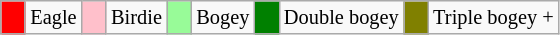<table class="wikitable" span = 50 style="font-size:85%">
<tr>
<td style="background:Red; width:10px;"></td>
<td>Eagle</td>
<td style="background:Pink; width:10px;"></td>
<td>Birdie</td>
<td style="background:PaleGreen; width:10px;"></td>
<td>Bogey</td>
<td style="background:Green; width:10px;"></td>
<td>Double bogey</td>
<td style="background:Olive; width:10px;"></td>
<td>Triple bogey +</td>
</tr>
</table>
